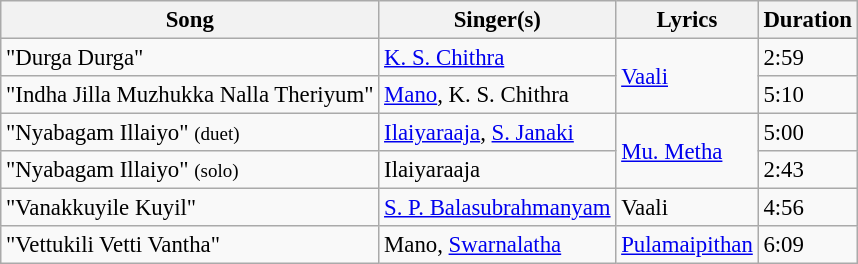<table class="wikitable" style="font-size:95%;">
<tr>
<th>Song</th>
<th>Singer(s)</th>
<th>Lyrics</th>
<th>Duration</th>
</tr>
<tr>
<td>"Durga Durga"</td>
<td><a href='#'>K. S. Chithra</a></td>
<td rowspan=2><a href='#'>Vaali</a></td>
<td>2:59</td>
</tr>
<tr>
<td>"Indha Jilla Muzhukka Nalla Theriyum"</td>
<td><a href='#'>Mano</a>, K. S. Chithra</td>
<td>5:10</td>
</tr>
<tr>
<td>"Nyabagam Illaiyo" <small>(duet)</small></td>
<td><a href='#'>Ilaiyaraaja</a>, <a href='#'>S. Janaki</a></td>
<td rowspan=2><a href='#'>Mu. Metha</a></td>
<td>5:00</td>
</tr>
<tr>
<td>"Nyabagam Illaiyo" <small>(solo)</small></td>
<td>Ilaiyaraaja</td>
<td>2:43</td>
</tr>
<tr>
<td>"Vanakkuyile Kuyil"</td>
<td><a href='#'>S. P. Balasubrahmanyam</a></td>
<td>Vaali</td>
<td>4:56</td>
</tr>
<tr>
<td>"Vettukili Vetti Vantha"</td>
<td>Mano, <a href='#'>Swarnalatha</a></td>
<td><a href='#'>Pulamaipithan</a></td>
<td>6:09</td>
</tr>
</table>
